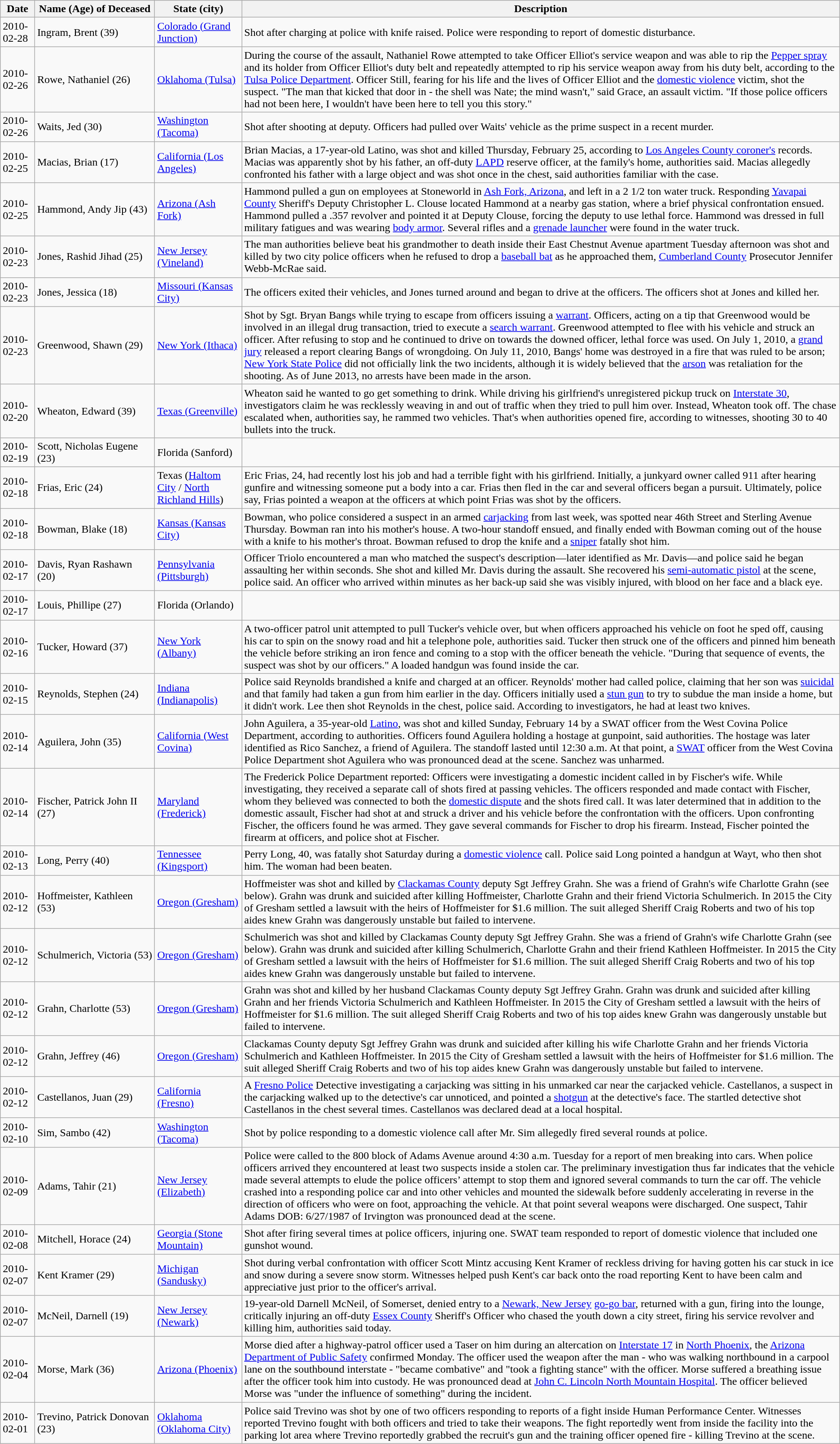<table class="wikitable sortable" border="1" id="killed">
<tr>
<th>Date</th>
<th nowrap>Name (Age) of Deceased</th>
<th>State (city)</th>
<th>Description</th>
</tr>
<tr>
<td>2010-02-28</td>
<td>Ingram, Brent (39)</td>
<td><a href='#'>Colorado (Grand Junction)</a></td>
<td>Shot after charging at police with knife raised.  Police were responding to report of domestic disturbance.</td>
</tr>
<tr>
<td>2010-02-26</td>
<td>Rowe, Nathaniel (26)</td>
<td><a href='#'>Oklahoma (Tulsa)</a></td>
<td>During the course of the assault, Nathaniel Rowe attempted to take Officer Elliot's service weapon and was able to rip the <a href='#'>Pepper spray</a> and its holder from Officer Elliot's duty belt and repeatedly attempted to rip his service weapon away from his duty belt, according to the <a href='#'>Tulsa Police Department</a>. Officer Still, fearing for his life and the lives of Officer Elliot and the <a href='#'>domestic violence</a> victim, shot the suspect. "The man that kicked that door in - the shell was Nate; the mind wasn't," said Grace, an assault victim. "If those police officers had not been here, I wouldn't have been here to tell you this story."</td>
</tr>
<tr>
<td>2010-02-26</td>
<td>Waits, Jed (30)</td>
<td><a href='#'>Washington (Tacoma)</a></td>
<td>Shot after shooting at deputy.  Officers had pulled over Waits' vehicle as the prime suspect in a recent murder.</td>
</tr>
<tr>
<td>2010-02-25</td>
<td>Macias, Brian (17)</td>
<td><a href='#'>California (Los Angeles)</a></td>
<td>Brian Macias, a 17-year-old Latino, was shot and killed Thursday, February 25, according to <a href='#'>Los Angeles County coroner's</a> records. Macias was apparently shot by his father, an off-duty <a href='#'>LAPD</a> reserve officer, at the family's home, authorities said. Macias allegedly confronted his father with a large object and was shot once in the chest, said authorities familiar with the case.</td>
</tr>
<tr>
<td>2010-02-25</td>
<td>Hammond, Andy Jip (43)</td>
<td><a href='#'>Arizona (Ash Fork)</a></td>
<td>Hammond pulled a gun on employees at Stoneworld in <a href='#'>Ash Fork, Arizona</a>, and left in a 2 1/2 ton water truck.  Responding <a href='#'>Yavapai County</a> Sheriff's Deputy Christopher L. Clouse located Hammond at a nearby gas station, where a brief physical confrontation ensued.  Hammond pulled a .357 revolver and pointed it at Deputy Clouse, forcing the deputy to use lethal force.  Hammond was dressed in full military fatigues and was wearing <a href='#'>body armor</a>.  Several rifles and a <a href='#'>grenade launcher</a> were found in the water truck.</td>
</tr>
<tr>
<td>2010-02-23</td>
<td>Jones, Rashid Jihad (25)</td>
<td><a href='#'>New Jersey (Vineland)</a></td>
<td>The man authorities believe beat his grandmother to death inside their East Chestnut Avenue apartment Tuesday afternoon was shot and killed by two city police officers when he refused to drop a <a href='#'>baseball bat</a> as he approached them, <a href='#'>Cumberland County</a> Prosecutor Jennifer Webb-McRae said.</td>
</tr>
<tr>
<td>2010-02-23</td>
<td>Jones, Jessica (18)</td>
<td><a href='#'>Missouri (Kansas City)</a></td>
<td>The officers exited their vehicles, and Jones turned around and began to drive at the officers. The officers shot at Jones and killed her.</td>
</tr>
<tr>
<td>2010-02-23</td>
<td>Greenwood, Shawn (29)</td>
<td><a href='#'>New York (Ithaca)</a></td>
<td>Shot by Sgt. Bryan Bangs while trying to escape from officers issuing a <a href='#'>warrant</a>. Officers, acting on a tip that Greenwood would be involved in an illegal drug transaction, tried to execute a <a href='#'>search warrant</a>. Greenwood attempted to flee with his vehicle and struck an officer. After refusing to stop and he continued to drive on towards the downed officer, lethal force was used. On July 1, 2010, a <a href='#'>grand jury</a> released a report clearing Bangs of wrongdoing. On July 11, 2010, Bangs' home was destroyed in a fire that was ruled to be arson; <a href='#'>New York State Police</a> did not officially link the two incidents, although it is widely believed that the <a href='#'>arson</a> was retaliation for the shooting. As of June 2013, no arrests have been made in the arson.</td>
</tr>
<tr>
<td>2010-02-20</td>
<td>Wheaton, Edward (39)</td>
<td><a href='#'>Texas (Greenville)</a></td>
<td>Wheaton said he wanted to go get something to drink. While driving his girlfriend's unregistered pickup truck on <a href='#'>Interstate 30</a>, investigators claim he was recklessly weaving in and out of traffic when they tried to pull him over. Instead, Wheaton took off. The chase escalated when, authorities say, he rammed two vehicles. That's when authorities opened fire, according to witnesses, shooting 30 to 40 bullets into the truck.</td>
</tr>
<tr>
<td>2010-02-19</td>
<td>Scott, Nicholas Eugene (23)</td>
<td>Florida (Sanford)</td>
<td></td>
</tr>
<tr>
<td>2010-02-18</td>
<td>Frias, Eric (24)</td>
<td>Texas (<a href='#'>Haltom City</a> / <a href='#'>North Richland Hills</a>)</td>
<td>Eric Frias, 24, had recently lost his job and had a terrible fight with his girlfriend. Initially, a junkyard owner called 911 after hearing gunfire and witnessing someone put a body into a car. Frias then fled in the car and several officers began a pursuit. Ultimately, police say, Frias pointed a weapon at the officers at which point Frias was shot by the officers.</td>
</tr>
<tr>
<td>2010-02-18</td>
<td>Bowman, Blake (18)</td>
<td><a href='#'>Kansas (Kansas City)</a></td>
<td>Bowman, who police considered a suspect in an armed <a href='#'>carjacking</a> from last week, was spotted near 46th Street and Sterling Avenue Thursday. Bowman ran into his mother's house. A two-hour standoff ensued, and finally ended with Bowman coming out of the house with a knife to his mother's throat. Bowman refused to drop the knife and a <a href='#'>sniper</a> fatally shot him.</td>
</tr>
<tr>
<td>2010-02-17</td>
<td>Davis, Ryan Rashawn (20)</td>
<td><a href='#'>Pennsylvania (Pittsburgh)</a></td>
<td>Officer Triolo encountered a man who matched the suspect's description—later identified as Mr. Davis—and police said he began assaulting her within seconds. She shot and killed Mr. Davis during the assault. She recovered his <a href='#'>semi-automatic pistol</a> at the scene, police said. An officer who arrived within minutes as her back-up said she was visibly injured, with blood on her face and a black eye.</td>
</tr>
<tr>
<td>2010-02-17</td>
<td>Louis, Phillipe (27)</td>
<td>Florida (Orlando)</td>
<td></td>
</tr>
<tr>
<td>2010-02-16</td>
<td>Tucker, Howard (37)</td>
<td><a href='#'>New York (Albany)</a></td>
<td>A two-officer patrol unit attempted to pull Tucker's vehicle over, but when officers approached his vehicle on foot he sped off, causing his car to spin on the snowy road and hit a telephone pole, authorities said. Tucker then struck one of the officers and pinned him beneath the vehicle before striking an iron fence and coming to a stop with the officer beneath the vehicle. "During that sequence of events, the suspect was shot by our officers." A loaded handgun was found inside the car.</td>
</tr>
<tr>
<td>2010-02-15</td>
<td>Reynolds, Stephen (24)</td>
<td><a href='#'>Indiana (Indianapolis)</a></td>
<td>Police said Reynolds brandished a knife and charged at an officer. Reynolds' mother had called police, claiming that her son was <a href='#'>suicidal</a> and that family had taken a gun from him earlier in the day. Officers initially used a <a href='#'>stun gun</a> to try to subdue the man inside a home, but it didn't work. Lee then shot Reynolds in the chest, police said. According to investigators, he had at least two knives.</td>
</tr>
<tr>
<td>2010-02-14</td>
<td>Aguilera, John (35)</td>
<td><a href='#'>California (West Covina)</a></td>
<td>John Aguilera, a 35-year-old <a href='#'>Latino</a>, was shot and killed Sunday, February 14 by a SWAT officer from the West Covina Police Department, according to authorities. Officers found Aguilera holding a hostage at gunpoint, said authorities. The hostage was later identified as Rico Sanchez, a friend of Aguilera. The standoff lasted until 12:30 a.m. At that point, a <a href='#'>SWAT</a> officer from the West Covina Police Department shot Aguilera who was pronounced dead at the scene. Sanchez was unharmed.</td>
</tr>
<tr>
<td>2010-02-14</td>
<td>Fischer, Patrick John II  (27)</td>
<td><a href='#'>Maryland (Frederick)</a></td>
<td>The Frederick Police Department reported: Officers were investigating a domestic incident called in by Fischer's wife. While investigating, they received a separate call of shots fired at passing vehicles. The officers responded and made contact with Fischer, whom they believed was connected to both the <a href='#'>domestic dispute</a> and the shots fired call. It was later determined that in addition to the domestic assault, Fischer had shot at and struck a driver and his vehicle before the confrontation with the officers. Upon confronting Fischer, the officers found he was armed. They gave several commands for Fischer to drop his firearm. Instead, Fischer pointed the firearm at officers, and police shot at Fischer.</td>
</tr>
<tr>
<td>2010-02-13</td>
<td>Long, Perry (40)</td>
<td><a href='#'>Tennessee (Kingsport)</a></td>
<td>Perry Long, 40, was fatally shot Saturday during a <a href='#'>domestic violence</a> call. Police said Long pointed a handgun at Wayt, who then shot him. The woman had been beaten.</td>
</tr>
<tr>
<td>2010-02-12</td>
<td>Hoffmeister, Kathleen (53)</td>
<td><a href='#'>Oregon (Gresham)</a></td>
<td>Hoffmeister was shot and killed by <a href='#'>Clackamas County</a> deputy Sgt Jeffrey Grahn. She was a friend of Grahn's wife Charlotte Grahn (see below). Grahn was drunk and suicided after killing Hoffmeister, Charlotte Grahn and their friend Victoria Schulmerich. In 2015 the City of Gresham settled a lawsuit with the heirs of Hoffmeister for $1.6 million. The suit alleged Sheriff Craig Roberts and two of his top aides knew Grahn was dangerously unstable but failed to intervene.</td>
</tr>
<tr>
<td>2010-02-12</td>
<td>Schulmerich, Victoria (53)</td>
<td><a href='#'>Oregon (Gresham)</a></td>
<td>Schulmerich was shot and killed by Clackamas County deputy Sgt Jeffrey Grahn. She was a friend of Grahn's wife Charlotte Grahn (see below). Grahn was drunk and suicided after killing Schulmerich, Charlotte Grahn and their friend Kathleen Hoffmeister. In 2015 the City of Gresham settled a lawsuit with the heirs of Hoffmeister for $1.6 million. The suit alleged Sheriff Craig Roberts and two of his top aides knew Grahn was dangerously unstable but failed to intervene.</td>
</tr>
<tr>
<td>2010-02-12</td>
<td>Grahn, Charlotte (53)</td>
<td><a href='#'>Oregon (Gresham)</a></td>
<td>Grahn was shot and killed by her husband Clackamas County deputy Sgt Jeffrey Grahn. Grahn was drunk and suicided after killing Grahn and her friends Victoria Schulmerich and Kathleen Hoffmeister. In 2015 the City of Gresham settled a lawsuit with the heirs of Hoffmeister for $1.6 million. The suit alleged Sheriff Craig Roberts and two of his top aides knew Grahn was dangerously unstable but failed to intervene.</td>
</tr>
<tr>
<td>2010-02-12</td>
<td>Grahn, Jeffrey (46)</td>
<td><a href='#'>Oregon (Gresham)</a></td>
<td>Clackamas County deputy Sgt Jeffrey Grahn was drunk and suicided after killing his wife Charlotte Grahn and her friends Victoria Schulmerich and Kathleen Hoffmeister. In 2015 the City of Gresham settled a lawsuit with the heirs of Hoffmeister for $1.6 million. The suit alleged Sheriff Craig Roberts and two of his top aides knew Grahn was dangerously unstable but failed to intervene.</td>
</tr>
<tr>
<td>2010-02-12</td>
<td>Castellanos, Juan (29)</td>
<td><a href='#'>California (Fresno)</a></td>
<td>A <a href='#'>Fresno Police</a> Detective investigating a carjacking was sitting in his unmarked car near the carjacked vehicle.  Castellanos, a suspect in the carjacking walked up to the detective's car unnoticed, and pointed a <a href='#'>shotgun</a> at the detective's face.  The startled detective shot Castellanos in the chest several times.  Castellanos was declared dead at a local hospital.</td>
</tr>
<tr>
<td>2010-02-10</td>
<td>Sim, Sambo (42)</td>
<td><a href='#'>Washington (Tacoma)</a></td>
<td>Shot by police responding to a domestic violence call after Mr. Sim allegedly fired several rounds at police.</td>
</tr>
<tr>
<td>2010-02-09</td>
<td>Adams, Tahir (21)</td>
<td><a href='#'>New Jersey (Elizabeth)</a></td>
<td>Police were called to the 800 block of Adams Avenue around 4:30 a.m. Tuesday for a report of men breaking into cars. When police officers arrived they encountered at least two suspects inside a stolen car. The preliminary investigation thus far indicates that the vehicle made several attempts to elude the police officers’ attempt to stop them and ignored several commands to turn the car off. The vehicle crashed into a responding police car and into other vehicles and mounted the sidewalk before suddenly accelerating in reverse in the direction of officers who were on foot, approaching the vehicle. At that point several weapons were discharged. One suspect, Tahir Adams DOB: 6/27/1987 of Irvington was pronounced dead at the scene.</td>
</tr>
<tr>
<td>2010-02-08</td>
<td>Mitchell, Horace (24)</td>
<td><a href='#'>Georgia (Stone Mountain)</a></td>
<td>Shot after firing several times at police officers, injuring one.  SWAT team responded to report of domestic violence that included one gunshot wound.</td>
</tr>
<tr>
<td>2010-02-07</td>
<td>Kent Kramer (29)</td>
<td><a href='#'>Michigan (Sandusky)</a></td>
<td>Shot during verbal confrontation with officer Scott Mintz accusing Kent Kramer of reckless driving for having gotten his car stuck in ice and snow during a severe snow storm. Witnesses helped push Kent's car back onto the road reporting Kent to have been calm and appreciative just prior to the officer's arrival.</td>
</tr>
<tr>
<td>2010-02-07</td>
<td>McNeil, Darnell (19)</td>
<td><a href='#'>New Jersey (Newark)</a></td>
<td>19-year-old Darnell McNeil, of Somerset, denied entry to a <a href='#'>Newark, New Jersey</a> <a href='#'>go-go bar</a>, returned with a gun, firing into the lounge, critically injuring an off-duty <a href='#'>Essex County</a> Sheriff's Officer who chased the youth down a city street, firing his service revolver and killing him, authorities said today.</td>
</tr>
<tr>
<td>2010-02-04</td>
<td>Morse, Mark (36)</td>
<td><a href='#'>Arizona (Phoenix)</a></td>
<td>Morse died after a highway-patrol officer used a Taser on him during an altercation on <a href='#'>Interstate 17</a> in <a href='#'>North Phoenix</a>, the <a href='#'>Arizona Department of Public Safety</a> confirmed Monday. The officer used the weapon after the man - who was walking northbound in a carpool lane on the southbound interstate - "became combative" and "took a fighting stance" with the officer. Morse suffered a breathing issue after the officer took him into custody. He was pronounced dead at <a href='#'>John C. Lincoln North Mountain Hospital</a>. The officer believed Morse was "under the influence of something" during the incident.</td>
</tr>
<tr>
<td>2010-02-01</td>
<td>Trevino, Patrick Donovan (23)</td>
<td><a href='#'>Oklahoma (Oklahoma City)</a></td>
<td>Police said Trevino was shot by one of two officers responding to reports of a fight inside Human Performance Center. Witnesses reported Trevino fought with both officers and tried to take their weapons. The fight reportedly went from inside the facility into the parking lot area where Trevino reportedly grabbed the recruit's gun and the training officer opened fire - killing Trevino at the scene.</td>
</tr>
</table>
